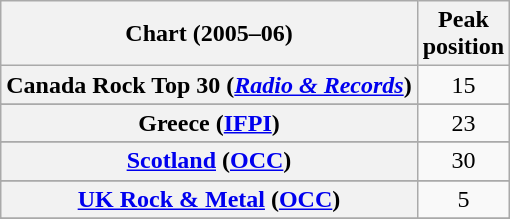<table class="wikitable sortable plainrowheaders" style="text-align:center">
<tr>
<th scope="col">Chart (2005–06)</th>
<th scope="col">Peak<br>position</th>
</tr>
<tr>
<th scope="row">Canada Rock Top 30 (<em><a href='#'>Radio & Records</a></em>)</th>
<td>15</td>
</tr>
<tr>
</tr>
<tr>
</tr>
<tr>
<th scope="row">Greece (<a href='#'>IFPI</a>)</th>
<td>23</td>
</tr>
<tr>
</tr>
<tr>
</tr>
<tr>
</tr>
<tr>
<th scope="row"><a href='#'>Scotland</a> (<a href='#'>OCC</a>)</th>
<td>30</td>
</tr>
<tr>
</tr>
<tr>
<th scope="row"><a href='#'>UK Rock & Metal</a> (<a href='#'>OCC</a>)</th>
<td>5</td>
</tr>
<tr>
</tr>
<tr>
</tr>
<tr>
</tr>
</table>
